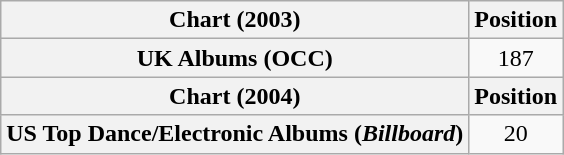<table class="wikitable plainrowheaders" style="text-align:center">
<tr>
<th scope="col">Chart (2003)</th>
<th scope="col">Position</th>
</tr>
<tr>
<th scope="row">UK Albums (OCC)</th>
<td>187</td>
</tr>
<tr>
<th scope="col">Chart (2004)</th>
<th scope="col">Position</th>
</tr>
<tr>
<th scope="row">US Top Dance/Electronic Albums (<em>Billboard</em>)</th>
<td>20</td>
</tr>
</table>
